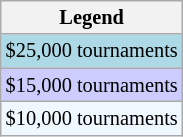<table class="wikitable" style="font-size:85%">
<tr>
<th>Legend</th>
</tr>
<tr style="background:lightblue;">
<td>$25,000 tournaments</td>
</tr>
<tr style="background:#ccccff;">
<td>$15,000 tournaments</td>
</tr>
<tr style="background:#f0f8ff;">
<td>$10,000 tournaments</td>
</tr>
</table>
